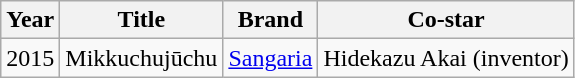<table class="wikitable">
<tr>
<th>Year</th>
<th>Title</th>
<th>Brand</th>
<th>Co-star</th>
</tr>
<tr>
<td>2015</td>
<td>Mikkuchujūchu</td>
<td><a href='#'>Sangaria</a></td>
<td>Hidekazu Akai (inventor)</td>
</tr>
</table>
